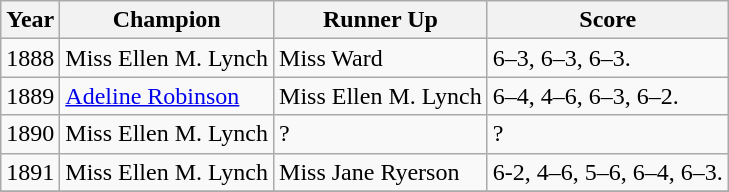<table class="wikitable sortable">
<tr>
<th>Year</th>
<th>Champion</th>
<th>Runner Up</th>
<th>Score</th>
</tr>
<tr>
<td>1888</td>
<td> Miss Ellen M. Lynch</td>
<td> Miss Ward</td>
<td>6–3, 6–3, 6–3.</td>
</tr>
<tr>
<td>1889</td>
<td> <a href='#'>Adeline Robinson</a></td>
<td> Miss Ellen M. Lynch</td>
<td>6–4, 4–6, 6–3, 6–2.</td>
</tr>
<tr>
<td>1890</td>
<td> Miss Ellen M. Lynch</td>
<td> ?</td>
<td>?</td>
</tr>
<tr>
<td>1891</td>
<td> Miss Ellen M. Lynch</td>
<td> Miss Jane Ryerson</td>
<td>6-2, 4–6, 5–6, 6–4, 6–3.</td>
</tr>
<tr>
</tr>
</table>
